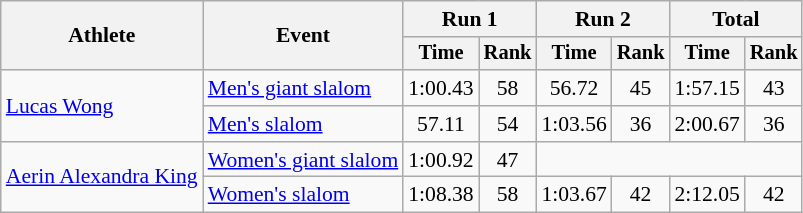<table class="wikitable" style="font-size:90%">
<tr>
<th rowspan=2>Athlete</th>
<th rowspan=2>Event</th>
<th colspan=2>Run 1</th>
<th colspan=2>Run 2</th>
<th colspan=2>Total</th>
</tr>
<tr style="font-size:95%">
<th>Time</th>
<th>Rank</th>
<th>Time</th>
<th>Rank</th>
<th>Time</th>
<th>Rank</th>
</tr>
<tr align=center>
<td align="left" rowspan="2"><a href='#'>Lucas Wong</a></td>
<td align="left"><a href='#'>Men's giant slalom</a></td>
<td>1:00.43</td>
<td>58</td>
<td>56.72</td>
<td>45</td>
<td>1:57.15</td>
<td>43</td>
</tr>
<tr align=center>
<td align="left"><a href='#'>Men's slalom</a></td>
<td>57.11</td>
<td>54</td>
<td>1:03.56</td>
<td>36</td>
<td>2:00.67</td>
<td>36</td>
</tr>
<tr align=center>
<td align="left" rowspan="2"><a href='#'>Aerin Alexandra King</a></td>
<td align="left"><a href='#'>Women's giant slalom</a></td>
<td>1:00.92</td>
<td>47</td>
<td colspan=4></td>
</tr>
<tr align=center>
<td align="left"><a href='#'>Women's slalom</a></td>
<td>1:08.38</td>
<td>58</td>
<td>1:03.67</td>
<td>42</td>
<td>2:12.05</td>
<td>42</td>
</tr>
</table>
